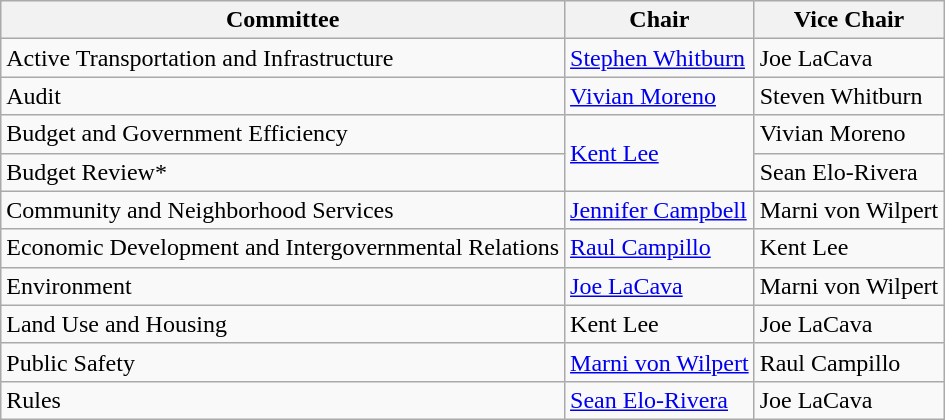<table class="wikitable">
<tr>
<th>Committee</th>
<th>Chair</th>
<th>Vice Chair</th>
</tr>
<tr>
<td>Active Transportation and Infrastructure</td>
<td><a href='#'>Stephen Whitburn</a></td>
<td>Joe LaCava</td>
</tr>
<tr>
<td>Audit</td>
<td><a href='#'>Vivian Moreno</a></td>
<td>Steven Whitburn</td>
</tr>
<tr>
<td>Budget and Government Efficiency</td>
<td rowspan="2"><a href='#'>Kent Lee</a></td>
<td>Vivian Moreno</td>
</tr>
<tr>
<td>Budget Review*</td>
<td>Sean Elo-Rivera</td>
</tr>
<tr>
<td>Community and Neighborhood Services</td>
<td><a href='#'>Jennifer Campbell</a></td>
<td>Marni von Wilpert</td>
</tr>
<tr>
<td>Economic Development and Intergovernmental Relations</td>
<td><a href='#'>Raul Campillo</a></td>
<td>Kent Lee</td>
</tr>
<tr>
<td>Environment</td>
<td><a href='#'>Joe LaCava</a></td>
<td>Marni von Wilpert</td>
</tr>
<tr>
<td>Land Use and Housing</td>
<td>Kent Lee</td>
<td>Joe LaCava</td>
</tr>
<tr>
<td>Public Safety</td>
<td><a href='#'>Marni von Wilpert</a></td>
<td>Raul Campillo</td>
</tr>
<tr>
<td>Rules</td>
<td><a href='#'>Sean Elo-Rivera</a></td>
<td>Joe LaCava</td>
</tr>
</table>
